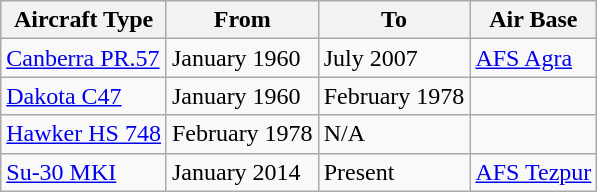<table class="wikitable">
<tr>
<th>Aircraft Type</th>
<th>From</th>
<th>To</th>
<th>Air Base</th>
</tr>
<tr>
<td><a href='#'>Canberra PR.57</a></td>
<td>January 1960</td>
<td>July 2007</td>
<td><a href='#'>AFS Agra</a></td>
</tr>
<tr>
<td><a href='#'>Dakota C47</a></td>
<td>January 1960</td>
<td>February 1978</td>
<td></td>
</tr>
<tr>
<td><a href='#'>Hawker HS 748</a></td>
<td>February 1978</td>
<td>N/A</td>
<td></td>
</tr>
<tr>
<td><a href='#'>Su-30 MKI</a></td>
<td>January 2014</td>
<td>Present</td>
<td><a href='#'>AFS Tezpur</a></td>
</tr>
</table>
